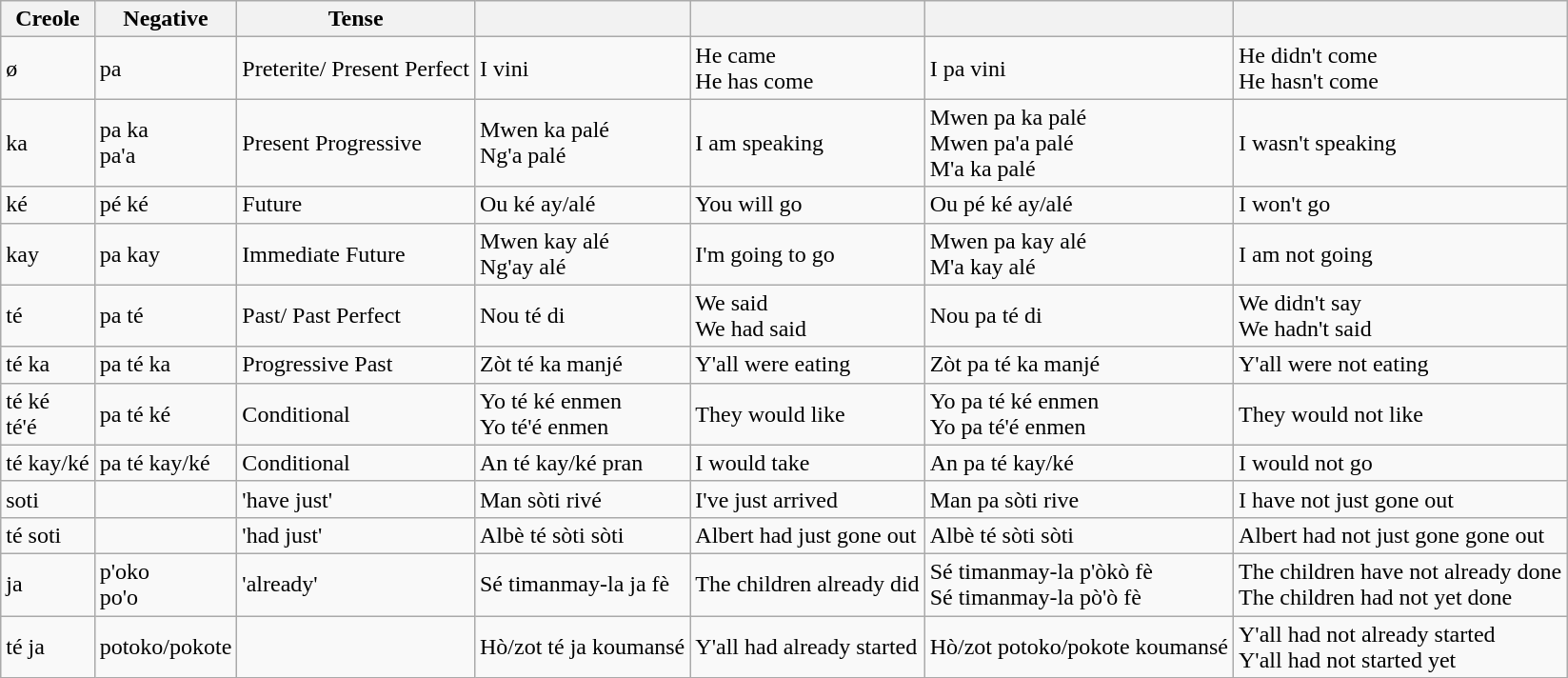<table class="wikitable">
<tr>
<th>Creole</th>
<th>Negative</th>
<th>Tense</th>
<th></th>
<th></th>
<th></th>
<th></th>
</tr>
<tr>
<td>ø</td>
<td>pa<br></td>
<td>Preterite/ Present Perfect</td>
<td>I vini</td>
<td>He came<br>He has come</td>
<td>I pa vini</td>
<td>He didn't come<br>He hasn't come</td>
</tr>
<tr>
<td>ka</td>
<td>pa ka<br>pa'a</td>
<td>Present Progressive</td>
<td>Mwen ka palé<br>Ng'a palé</td>
<td>I am speaking</td>
<td>Mwen pa ka palé<br>Mwen pa'a palé<br>M'a ka palé</td>
<td>I wasn't speaking</td>
</tr>
<tr>
<td>ké</td>
<td>pé ké</td>
<td>Future</td>
<td>Ou ké ay/alé</td>
<td>You will go</td>
<td>Ou pé ké ay/alé</td>
<td>I won't go</td>
</tr>
<tr>
<td>kay</td>
<td>pa kay</td>
<td>Immediate Future</td>
<td>Mwen kay alé<br>Ng'ay alé</td>
<td>I'm going to go</td>
<td>Mwen pa kay alé<br>M'a kay alé</td>
<td>I am not going</td>
</tr>
<tr>
<td>té</td>
<td>pa té</td>
<td>Past/ Past Perfect</td>
<td>Nou té di</td>
<td>We said<br>We had said</td>
<td>Nou pa té di<br></td>
<td>We didn't say<br>We hadn't said</td>
</tr>
<tr>
<td>té ka</td>
<td>pa té ka</td>
<td>Progressive Past</td>
<td>Zòt té ka manjé</td>
<td>Y'all were eating</td>
<td>Zòt pa té ka manjé</td>
<td>Y'all were not eating</td>
</tr>
<tr>
<td>té ké<br>té'é</td>
<td>pa té ké</td>
<td>Conditional</td>
<td>Yo té ké enmen<br>Yo té'é enmen</td>
<td>They would like</td>
<td>Yo pa té ké enmen<br>Yo pa té'é enmen</td>
<td>They would not like</td>
</tr>
<tr>
<td>té kay/ké</td>
<td>pa té kay/ké</td>
<td>Conditional</td>
<td>An té kay/ké pran</td>
<td>I would take</td>
<td>An pa té kay/ké</td>
<td>I would not go</td>
</tr>
<tr>
<td>soti</td>
<td></td>
<td>'have just'</td>
<td>Man sòti rivé</td>
<td>I've just arrived</td>
<td>Man pa sòti rive</td>
<td>I have not just gone out</td>
</tr>
<tr>
<td>té soti</td>
<td></td>
<td>'had just'</td>
<td>Albè té sòti sòti</td>
<td>Albert had just gone out</td>
<td>Albè té sòti sòti</td>
<td>Albert had not just gone gone out</td>
</tr>
<tr>
<td>ja</td>
<td>p'oko<br>po'o</td>
<td>'already'</td>
<td>Sé timanmay-la ja fè</td>
<td>The children already did</td>
<td>Sé timanmay-la p'òkò fè<br>Sé timanmay-la pò'ò fè</td>
<td>The children have not already done<br>The children had not yet done</td>
</tr>
<tr>
<td>té ja</td>
<td>potoko/pokote</td>
<td></td>
<td>Hò/zot té ja koumansé</td>
<td>Y'all had already started</td>
<td>Hò/zot potoko/pokote koumansé</td>
<td>Y'all had not already started<br>Y'all had not started yet</td>
</tr>
</table>
